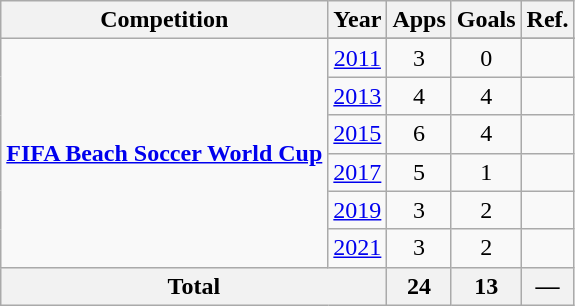<table class="wikitable" style="text-align:center;">
<tr>
<th>Competition</th>
<th>Year</th>
<th>Apps</th>
<th>Goals</th>
<th>Ref.</th>
</tr>
<tr>
<td rowspan="7"><strong><a href='#'>FIFA Beach Soccer World Cup</a></strong></td>
</tr>
<tr>
<td> <a href='#'>2011</a></td>
<td>3</td>
<td>0</td>
<td></td>
</tr>
<tr>
<td> <a href='#'>2013</a></td>
<td>4</td>
<td>4</td>
<td></td>
</tr>
<tr>
<td> <a href='#'>2015</a></td>
<td>6</td>
<td>4</td>
<td></td>
</tr>
<tr>
<td> <a href='#'>2017</a></td>
<td>5</td>
<td>1</td>
<td></td>
</tr>
<tr>
<td> <a href='#'>2019</a></td>
<td>3</td>
<td>2</td>
<td></td>
</tr>
<tr>
<td> <a href='#'>2021</a></td>
<td>3</td>
<td>2</td>
<td></td>
</tr>
<tr>
<th colspan=2>Total</th>
<th>24</th>
<th>13</th>
<th>—</th>
</tr>
</table>
